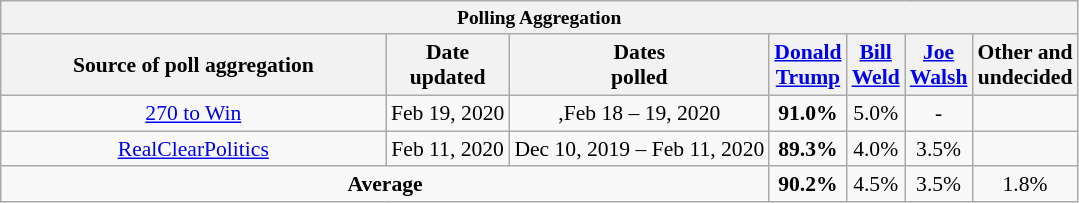<table class="wikitable" style="font-size:90%;text-align:center;">
<tr valign=bottom style="font-size:90%;">
<th colspan="10">Polling Aggregation</th>
</tr>
<tr>
<th style="width:250px;">Source of poll aggregation</th>
<th>Date<br>updated</th>
<th>Dates<br>polled</th>
<th><a href='#'>Donald<br>Trump</a></th>
<th><a href='#'>Bill<br>Weld</a></th>
<th><a href='#'>Joe<br>Walsh</a></th>
<th>Other and<br>undecided</th>
</tr>
<tr>
<td><a href='#'>270 to Win</a></td>
<td>Feb 19, 2020</td>
<td>,Feb 18 – 19, 2020</td>
<td><strong>91.0%</strong></td>
<td>5.0%</td>
<td>-</td>
<td></td>
</tr>
<tr>
<td><a href='#'>RealClearPolitics</a></td>
<td>Feb 11, 2020</td>
<td>Dec 10, 2019 – Feb 11, 2020</td>
<td><strong>89.3%</strong></td>
<td>4.0%</td>
<td>3.5%</td>
<td></td>
</tr>
<tr>
<td colspan=3><strong>Average</strong></td>
<td><strong>90.2%</strong></td>
<td>4.5%</td>
<td>3.5%</td>
<td>1.8%</td>
</tr>
</table>
